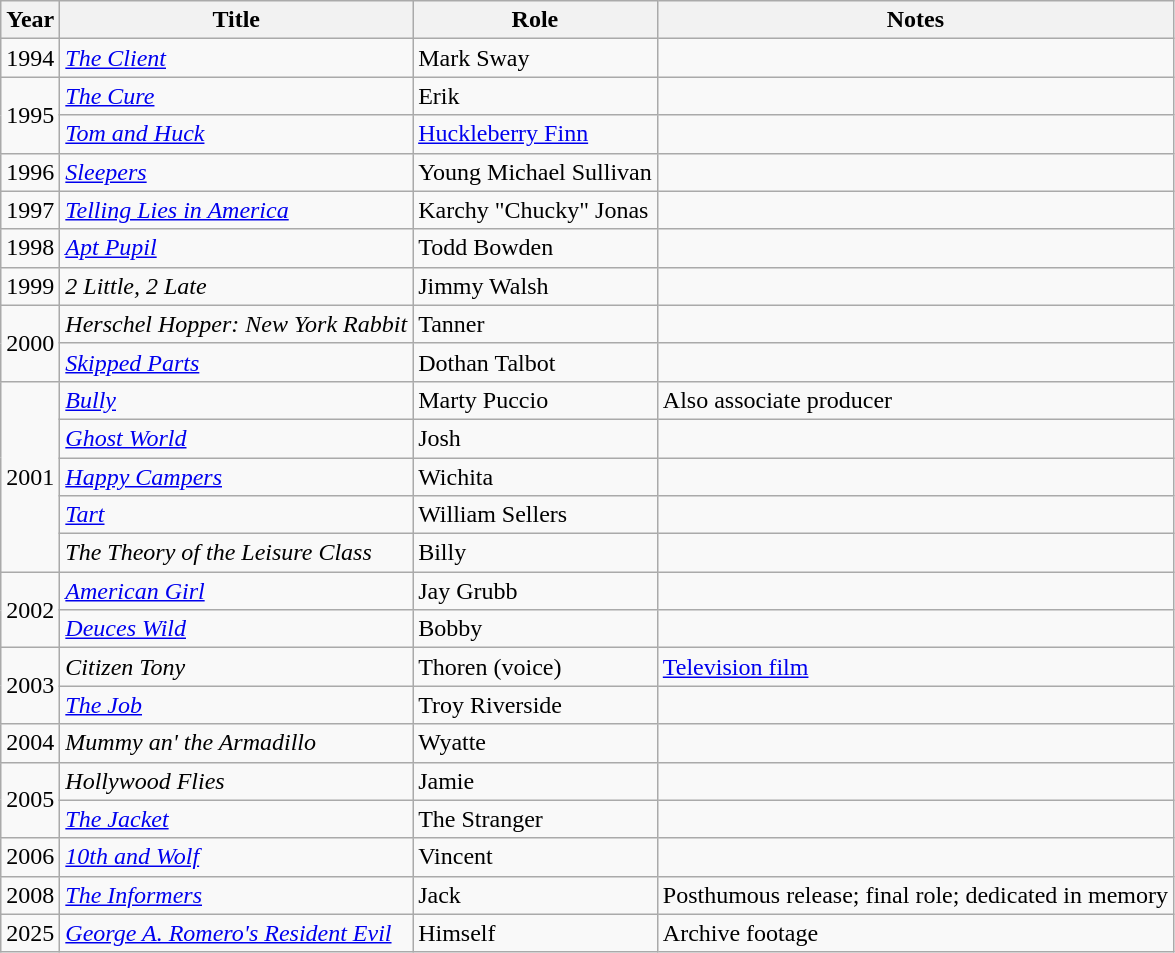<table class="wikitable sortable">
<tr>
<th>Year</th>
<th>Title</th>
<th>Role</th>
<th>Notes</th>
</tr>
<tr>
<td>1994</td>
<td data-sort-value="Client, The"><em><a href='#'>The Client</a></em></td>
<td>Mark Sway</td>
<td></td>
</tr>
<tr>
<td rowspan="2">1995</td>
<td data-sort-value="Cure, The"><em><a href='#'>The Cure</a></em></td>
<td>Erik</td>
<td></td>
</tr>
<tr>
<td><em><a href='#'>Tom and Huck</a></em></td>
<td><a href='#'>Huckleberry Finn</a></td>
<td></td>
</tr>
<tr>
<td>1996</td>
<td><em><a href='#'>Sleepers</a></em></td>
<td>Young Michael Sullivan</td>
<td></td>
</tr>
<tr>
<td>1997</td>
<td><em><a href='#'>Telling Lies in America</a></em></td>
<td>Karchy "Chucky" Jonas</td>
<td></td>
</tr>
<tr>
<td>1998</td>
<td><em><a href='#'>Apt Pupil</a></em></td>
<td>Todd Bowden</td>
<td></td>
</tr>
<tr>
<td>1999</td>
<td data-sort-value="Too Little, Too Late"><em>2 Little, 2 Late</em></td>
<td>Jimmy Walsh</td>
<td></td>
</tr>
<tr>
<td rowspan="2">2000</td>
<td><em>Herschel Hopper: New York Rabbit</em></td>
<td>Tanner</td>
<td></td>
</tr>
<tr>
<td><em><a href='#'>Skipped Parts</a></em></td>
<td>Dothan Talbot</td>
<td></td>
</tr>
<tr>
<td rowspan="5">2001</td>
<td><em><a href='#'>Bully</a></em></td>
<td>Marty Puccio</td>
<td>Also associate producer</td>
</tr>
<tr>
<td><em><a href='#'>Ghost World</a></em></td>
<td>Josh</td>
<td></td>
</tr>
<tr>
<td><em><a href='#'>Happy Campers</a></em></td>
<td>Wichita</td>
<td></td>
</tr>
<tr>
<td><em><a href='#'>Tart</a></em></td>
<td>William Sellers</td>
<td></td>
</tr>
<tr>
<td data-sort-value="Theory of the Leisure Class, The"><em>The Theory of the Leisure Class</em></td>
<td>Billy</td>
<td></td>
</tr>
<tr>
<td rowspan="2">2002</td>
<td><em><a href='#'>American Girl</a></em></td>
<td>Jay Grubb</td>
<td></td>
</tr>
<tr>
<td><em><a href='#'>Deuces Wild</a></em></td>
<td>Bobby</td>
<td></td>
</tr>
<tr>
<td rowspan="2">2003</td>
<td><em>Citizen Tony</em></td>
<td>Thoren (voice)</td>
<td><a href='#'>Television film</a></td>
</tr>
<tr>
<td data-sort-value="Job, The"><em><a href='#'>The Job</a></em></td>
<td>Troy Riverside</td>
<td></td>
</tr>
<tr>
<td>2004</td>
<td><em>Mummy an' the Armadillo</em></td>
<td>Wyatte</td>
<td></td>
</tr>
<tr>
<td rowspan="2">2005</td>
<td><em>Hollywood Flies</em></td>
<td>Jamie</td>
<td></td>
</tr>
<tr>
<td data-sort-value="Jacket, The"><em><a href='#'>The Jacket</a></em></td>
<td>The Stranger</td>
<td></td>
</tr>
<tr>
<td>2006</td>
<td data-sort-value="Tenth and Wolf"><em><a href='#'>10th and Wolf</a></em></td>
<td>Vincent</td>
<td></td>
</tr>
<tr>
<td>2008</td>
<td data-sort-value="Informers, The"><em><a href='#'>The Informers</a></em></td>
<td>Jack</td>
<td>Posthumous release; final role; dedicated in memory</td>
</tr>
<tr>
<td>2025</td>
<td><em><a href='#'>George A. Romero's Resident Evil</a></em></td>
<td>Himself</td>
<td>Archive footage</td>
</tr>
</table>
